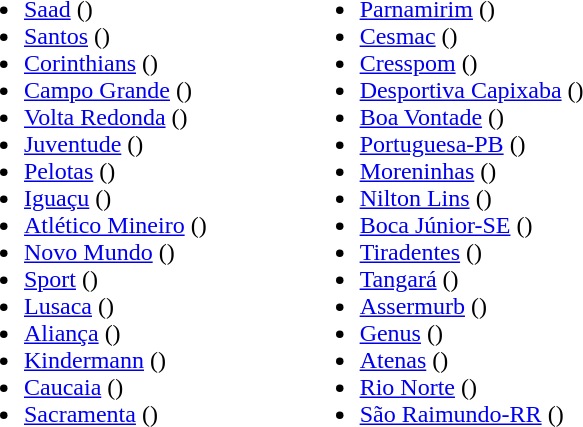<table border="0" cellpadding="2">
<tr valign="top">
<td><br><ul><li><a href='#'>Saad</a> ()</li><li><a href='#'>Santos</a> ()</li><li><a href='#'>Corinthians</a> ()</li><li><a href='#'>Campo Grande</a> ()</li><li><a href='#'>Volta Redonda</a> ()</li><li><a href='#'>Juventude</a> ()</li><li><a href='#'>Pelotas</a> ()</li><li><a href='#'>Iguaçu</a> ()</li><li><a href='#'>Atlético Mineiro</a> ()</li><li><a href='#'>Novo Mundo</a> ()</li><li><a href='#'>Sport</a> ()</li><li><a href='#'>Lusaca</a> ()</li><li><a href='#'>Aliança</a> ()</li><li><a href='#'>Kindermann</a> ()</li><li><a href='#'>Caucaia</a> ()</li><li><a href='#'>Sacramenta</a> ()</li></ul></td>
<td width="50"> </td>
<td valign="top"><br><ul><li><a href='#'>Parnamirim</a> ()</li><li><a href='#'>Cesmac</a> ()</li><li><a href='#'>Cresspom</a> ()</li><li><a href='#'>Desportiva Capixaba</a> ()</li><li><a href='#'>Boa Vontade</a> ()</li><li><a href='#'>Portuguesa-PB</a> ()</li><li><a href='#'>Moreninhas</a> ()</li><li><a href='#'>Nilton Lins</a> ()</li><li><a href='#'>Boca Júnior-SE</a> ()</li><li><a href='#'>Tiradentes</a> ()</li><li><a href='#'>Tangará</a> ()</li><li><a href='#'>Assermurb</a> ()</li><li><a href='#'>Genus</a> ()</li><li><a href='#'>Atenas</a> ()</li><li><a href='#'>Rio Norte</a> ()</li><li><a href='#'>São Raimundo-RR</a> ()</li></ul></td>
</tr>
</table>
